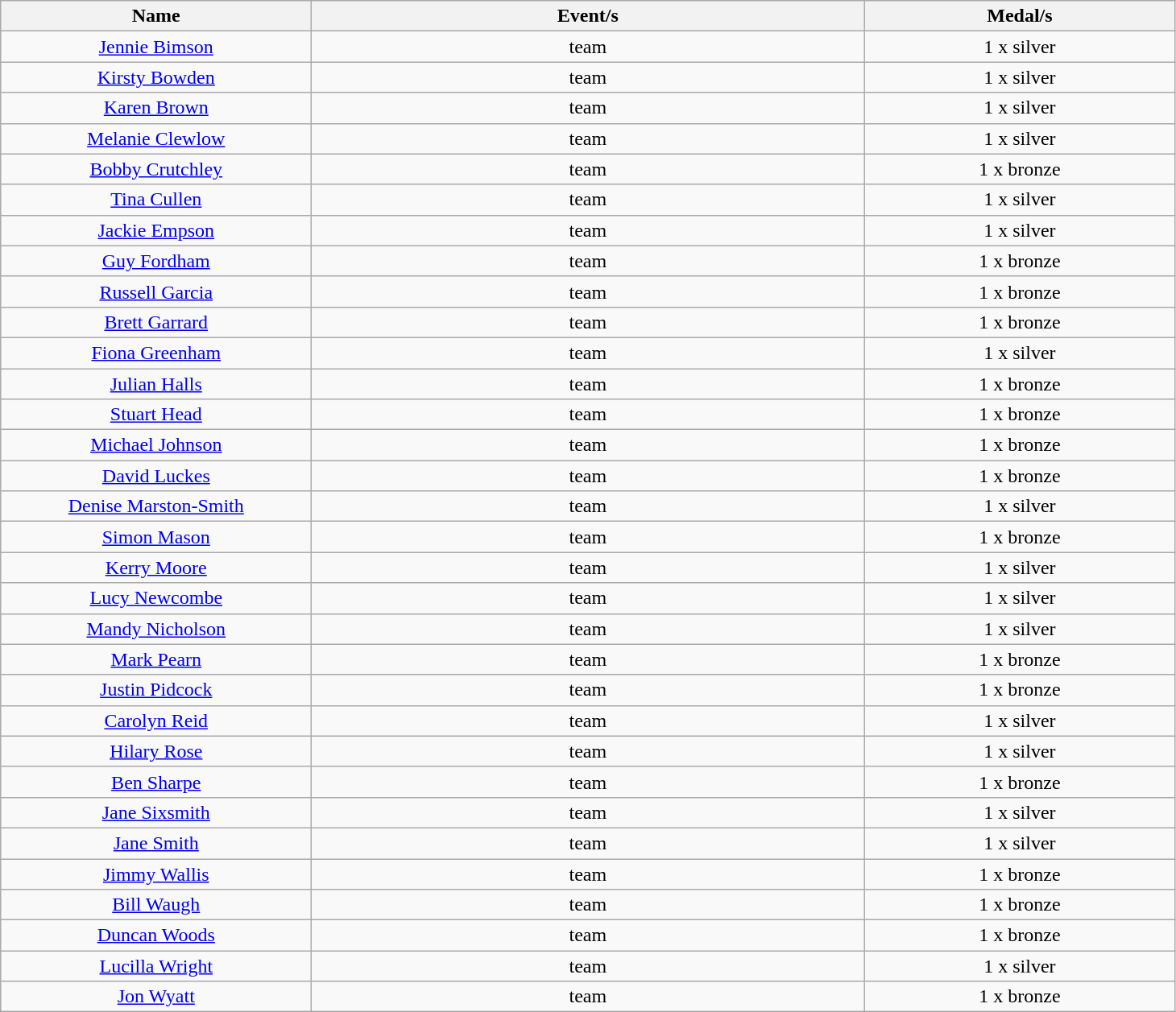<table class="wikitable" style="text-align: center">
<tr>
<th width=250>Name</th>
<th width=450>Event/s</th>
<th width=250>Medal/s</th>
</tr>
<tr>
<td><a href='#'>Jennie Bimson</a></td>
<td>team</td>
<td>1 x silver</td>
</tr>
<tr>
<td><a href='#'>Kirsty Bowden</a></td>
<td>team</td>
<td>1 x silver</td>
</tr>
<tr>
<td><a href='#'>Karen Brown</a></td>
<td>team</td>
<td>1 x silver</td>
</tr>
<tr>
<td><a href='#'>Melanie Clewlow</a></td>
<td>team</td>
<td>1 x silver</td>
</tr>
<tr>
<td><a href='#'>Bobby Crutchley</a></td>
<td>team</td>
<td>1 x bronze</td>
</tr>
<tr>
<td><a href='#'>Tina Cullen</a></td>
<td>team</td>
<td>1 x silver</td>
</tr>
<tr>
<td><a href='#'>Jackie Empson</a></td>
<td>team</td>
<td>1 x silver</td>
</tr>
<tr>
<td><a href='#'>Guy Fordham</a></td>
<td>team</td>
<td>1 x bronze</td>
</tr>
<tr>
<td><a href='#'>Russell Garcia</a></td>
<td>team</td>
<td>1 x bronze</td>
</tr>
<tr>
<td><a href='#'>Brett Garrard</a></td>
<td>team</td>
<td>1 x bronze</td>
</tr>
<tr>
<td><a href='#'>Fiona Greenham</a></td>
<td>team</td>
<td>1 x silver</td>
</tr>
<tr>
<td><a href='#'>Julian Halls</a></td>
<td>team</td>
<td>1 x bronze</td>
</tr>
<tr>
<td><a href='#'>Stuart Head</a></td>
<td>team</td>
<td>1 x bronze</td>
</tr>
<tr>
<td><a href='#'>Michael Johnson</a></td>
<td>team</td>
<td>1 x bronze</td>
</tr>
<tr>
<td><a href='#'>David Luckes</a></td>
<td>team</td>
<td>1 x bronze</td>
</tr>
<tr>
<td><a href='#'>Denise Marston-Smith</a></td>
<td>team</td>
<td>1 x silver</td>
</tr>
<tr>
<td><a href='#'>Simon Mason</a></td>
<td>team</td>
<td>1 x bronze</td>
</tr>
<tr>
<td><a href='#'>Kerry Moore</a></td>
<td>team</td>
<td>1 x silver</td>
</tr>
<tr>
<td><a href='#'>Lucy Newcombe</a></td>
<td>team</td>
<td>1 x silver</td>
</tr>
<tr>
<td><a href='#'>Mandy Nicholson</a></td>
<td>team</td>
<td>1 x silver</td>
</tr>
<tr>
<td><a href='#'>Mark Pearn</a></td>
<td>team</td>
<td>1 x bronze</td>
</tr>
<tr>
<td><a href='#'>Justin Pidcock</a></td>
<td>team</td>
<td>1 x bronze</td>
</tr>
<tr>
<td><a href='#'>Carolyn Reid</a></td>
<td>team</td>
<td>1 x silver</td>
</tr>
<tr>
<td><a href='#'>Hilary Rose</a></td>
<td>team</td>
<td>1 x silver</td>
</tr>
<tr>
<td><a href='#'>Ben Sharpe</a></td>
<td>team</td>
<td>1 x bronze</td>
</tr>
<tr>
<td><a href='#'>Jane Sixsmith</a></td>
<td>team</td>
<td>1 x silver</td>
</tr>
<tr>
<td><a href='#'>Jane Smith</a></td>
<td>team</td>
<td>1 x silver</td>
</tr>
<tr>
<td><a href='#'>Jimmy Wallis</a></td>
<td>team</td>
<td>1 x bronze</td>
</tr>
<tr>
<td><a href='#'>Bill Waugh</a></td>
<td>team</td>
<td>1 x bronze</td>
</tr>
<tr>
<td><a href='#'>Duncan Woods</a></td>
<td>team</td>
<td>1 x bronze</td>
</tr>
<tr>
<td><a href='#'>Lucilla Wright</a></td>
<td>team</td>
<td>1 x silver</td>
</tr>
<tr>
<td><a href='#'>Jon Wyatt</a></td>
<td>team</td>
<td>1 x bronze</td>
</tr>
</table>
